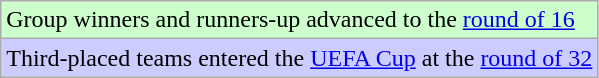<table class="wikitable">
<tr bgcolor="#ccffcc">
<td>Group winners and runners-up advanced to the <a href='#'>round of 16</a></td>
</tr>
<tr bgcolor="#ccccff">
<td>Third-placed teams entered the <a href='#'>UEFA Cup</a> at the <a href='#'>round of 32</a></td>
</tr>
</table>
